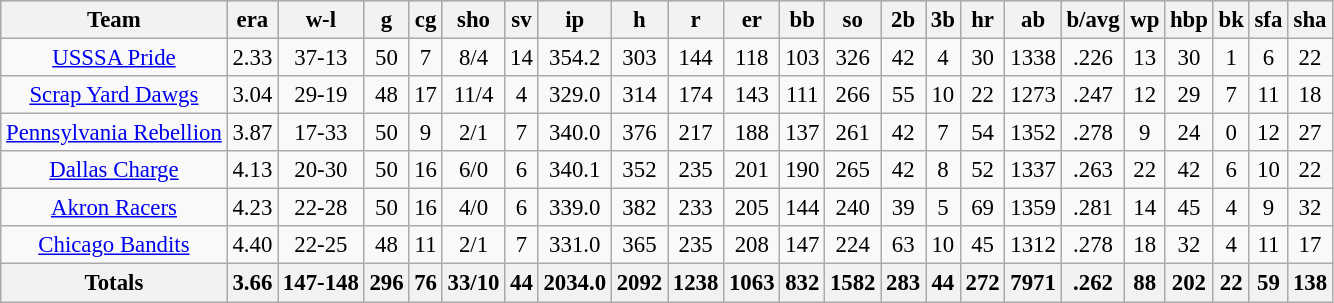<table class="wikitable sortable" style="font-size:95%; text-align:center;">
<tr style="background:lightblue;">
<th>Team</th>
<th>era</th>
<th>w-l</th>
<th>g</th>
<th>cg</th>
<th>sho</th>
<th>sv</th>
<th>ip</th>
<th>h</th>
<th>r</th>
<th>er</th>
<th>bb</th>
<th>so</th>
<th>2b</th>
<th>3b</th>
<th>hr</th>
<th>ab</th>
<th>b/avg</th>
<th>wp</th>
<th>hbp</th>
<th>bk</th>
<th>sfa</th>
<th>sha</th>
</tr>
<tr>
<td><a href='#'>USSSA Pride</a></td>
<td>2.33</td>
<td>37-13</td>
<td>50</td>
<td>7</td>
<td>8/4</td>
<td>14</td>
<td>354.2</td>
<td>303</td>
<td>144</td>
<td>118</td>
<td>103</td>
<td>326</td>
<td>42</td>
<td>4</td>
<td>30</td>
<td>1338</td>
<td>.226</td>
<td>13</td>
<td>30</td>
<td>1</td>
<td>6</td>
<td>22</td>
</tr>
<tr>
<td><a href='#'>Scrap Yard Dawgs</a></td>
<td>3.04</td>
<td>29-19</td>
<td>48</td>
<td>17</td>
<td>11/4</td>
<td>4</td>
<td>329.0</td>
<td>314</td>
<td>174</td>
<td>143</td>
<td>111</td>
<td>266</td>
<td>55</td>
<td>10</td>
<td>22</td>
<td>1273</td>
<td>.247</td>
<td>12</td>
<td>29</td>
<td>7</td>
<td>11</td>
<td>18</td>
</tr>
<tr>
<td><a href='#'>Pennsylvania Rebellion</a></td>
<td>3.87</td>
<td>17-33</td>
<td>50</td>
<td>9</td>
<td>2/1</td>
<td>7</td>
<td>340.0</td>
<td>376</td>
<td>217</td>
<td>188</td>
<td>137</td>
<td>261</td>
<td>42</td>
<td>7</td>
<td>54</td>
<td>1352</td>
<td>.278</td>
<td>9</td>
<td>24</td>
<td>0</td>
<td>12</td>
<td>27</td>
</tr>
<tr>
<td><a href='#'>Dallas Charge</a></td>
<td>4.13</td>
<td>20-30</td>
<td>50</td>
<td>16</td>
<td>6/0</td>
<td>6</td>
<td>340.1</td>
<td>352</td>
<td>235</td>
<td>201</td>
<td>190</td>
<td>265</td>
<td>42</td>
<td>8</td>
<td>52</td>
<td>1337</td>
<td>.263</td>
<td>22</td>
<td>42</td>
<td>6</td>
<td>10</td>
<td>22</td>
</tr>
<tr>
<td><a href='#'>Akron Racers</a></td>
<td>4.23</td>
<td>22-28</td>
<td>50</td>
<td>16</td>
<td>4/0</td>
<td>6</td>
<td>339.0</td>
<td>382</td>
<td>233</td>
<td>205</td>
<td>144</td>
<td>240</td>
<td>39</td>
<td>5</td>
<td>69</td>
<td>1359</td>
<td>.281</td>
<td>14</td>
<td>45</td>
<td>4</td>
<td>9</td>
<td>32</td>
</tr>
<tr>
<td><a href='#'>Chicago Bandits</a></td>
<td>4.40</td>
<td>22-25</td>
<td>48</td>
<td>11</td>
<td>2/1</td>
<td>7</td>
<td>331.0</td>
<td>365</td>
<td>235</td>
<td>208</td>
<td>147</td>
<td>224</td>
<td>63</td>
<td>10</td>
<td>45</td>
<td>1312</td>
<td>.278</td>
<td>18</td>
<td>32</td>
<td>4</td>
<td>11</td>
<td>17</td>
</tr>
<tr>
<th>Totals</th>
<th>3.66</th>
<th>147-148</th>
<th>296</th>
<th>76</th>
<th>33/10</th>
<th>44</th>
<th>2034.0</th>
<th>2092</th>
<th>1238</th>
<th>1063</th>
<th>832</th>
<th>1582</th>
<th>283</th>
<th>44</th>
<th>272</th>
<th>7971</th>
<th>.262</th>
<th>88</th>
<th>202</th>
<th>22</th>
<th>59</th>
<th>138</th>
</tr>
</table>
